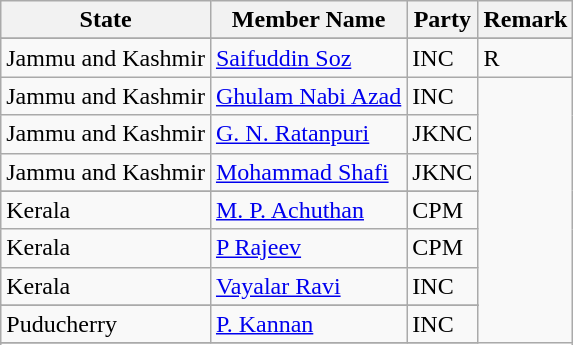<table class="wikitable sortable">
<tr>
<th>State</th>
<th>Member Name</th>
<th>Party</th>
<th>Remark</th>
</tr>
<tr>
</tr>
<tr>
<td>Jammu and Kashmir</td>
<td><a href='#'>Saifuddin Soz</a></td>
<td>INC</td>
<td>R</td>
</tr>
<tr>
<td>Jammu and Kashmir</td>
<td><a href='#'>Ghulam Nabi Azad</a></td>
<td>INC</td>
</tr>
<tr>
<td>Jammu and Kashmir</td>
<td><a href='#'>G. N. Ratanpuri</a></td>
<td>JKNC</td>
</tr>
<tr>
<td>Jammu and Kashmir</td>
<td><a href='#'>Mohammad Shafi </a></td>
<td>JKNC</td>
</tr>
<tr>
</tr>
<tr>
<td>Kerala</td>
<td><a href='#'>M. P. Achuthan</a></td>
<td>CPM</td>
</tr>
<tr>
<td>Kerala</td>
<td><a href='#'>P Rajeev</a></td>
<td>CPM</td>
</tr>
<tr>
<td>Kerala</td>
<td><a href='#'>Vayalar Ravi</a></td>
<td>INC</td>
</tr>
<tr>
</tr>
<tr>
<td>Puducherry</td>
<td><a href='#'>P. Kannan</a></td>
<td>INC</td>
</tr>
<tr>
</tr>
<tr>
</tr>
</table>
